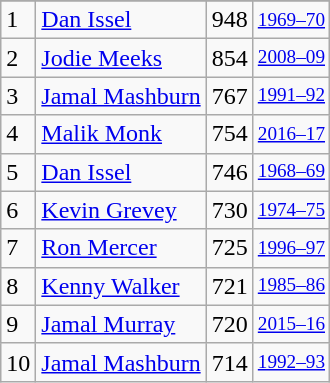<table class="wikitable">
<tr>
</tr>
<tr>
<td>1</td>
<td><a href='#'>Dan Issel</a></td>
<td>948</td>
<td style="font-size:80%;"><a href='#'>1969–70</a></td>
</tr>
<tr>
<td>2</td>
<td><a href='#'>Jodie Meeks</a></td>
<td>854</td>
<td style="font-size:80%;"><a href='#'>2008–09</a></td>
</tr>
<tr>
<td>3</td>
<td><a href='#'>Jamal Mashburn</a></td>
<td>767</td>
<td style="font-size:80%;"><a href='#'>1991–92</a></td>
</tr>
<tr>
<td>4</td>
<td><a href='#'>Malik Monk</a></td>
<td>754</td>
<td style="font-size:80%;"><a href='#'>2016–17</a></td>
</tr>
<tr>
<td>5</td>
<td><a href='#'>Dan Issel</a></td>
<td>746</td>
<td style="font-size:80%;"><a href='#'>1968–69</a></td>
</tr>
<tr>
<td>6</td>
<td><a href='#'>Kevin Grevey</a></td>
<td>730</td>
<td style="font-size:80%;"><a href='#'>1974–75</a></td>
</tr>
<tr>
<td>7</td>
<td><a href='#'>Ron Mercer</a></td>
<td>725</td>
<td style="font-size:80%;"><a href='#'>1996–97</a></td>
</tr>
<tr>
<td>8</td>
<td><a href='#'>Kenny Walker</a></td>
<td>721</td>
<td style="font-size:80%;"><a href='#'>1985–86</a></td>
</tr>
<tr>
<td>9</td>
<td><a href='#'>Jamal Murray</a></td>
<td>720</td>
<td style="font-size:80%;"><a href='#'>2015–16</a></td>
</tr>
<tr>
<td>10</td>
<td><a href='#'>Jamal Mashburn</a></td>
<td>714</td>
<td style="font-size:80%;"><a href='#'>1992–93</a></td>
</tr>
</table>
